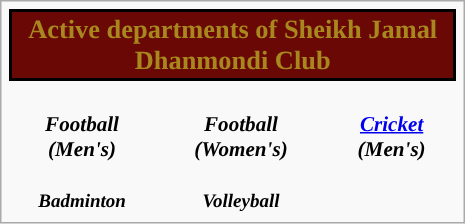<table class="infobox" style="font-size: 88%; width: 22em; text-align: center">
<tr>
<th colspan=3 style="font-size: 125%; background-color:#690804; color:#a8881e; border:2px solid black">Active departments of Sheikh Jamal Dhanmondi Club</th>
</tr>
<tr style="text-align: center">
<td><br><strong><em>Football (Men's)</em></strong></td>
<td><br><strong><em>Football (Women's)</em></strong></td>
<td><br><strong><em><a href='#'>Cricket</a> (Men's)</em></strong></td>
</tr>
<tr style="font-size: 90%; text-align: center">
<td><br><strong><em>Badminton</em></strong></td>
<td><br><strong><em>Volleyball</em></strong></td>
</tr>
</table>
